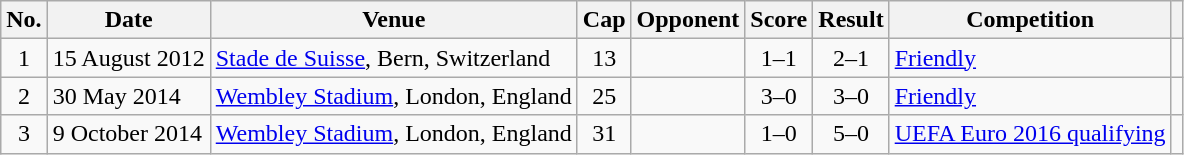<table class="wikitable sortable">
<tr>
<th scope=col>No.</th>
<th scope=col>Date</th>
<th scope=col>Venue</th>
<th scope=col>Cap</th>
<th scope=col>Opponent</th>
<th scope=col>Score</th>
<th scope=col>Result</th>
<th scope=col>Competition</th>
<th scope=col class=unsortable></th>
</tr>
<tr>
<td align=center>1</td>
<td>15 August 2012</td>
<td><a href='#'>Stade de Suisse</a>, Bern, Switzerland</td>
<td align=center>13</td>
<td></td>
<td align=center>1–1</td>
<td align=center>2–1</td>
<td><a href='#'>Friendly</a></td>
<td align=center></td>
</tr>
<tr>
<td align=center>2</td>
<td>30 May 2014</td>
<td><a href='#'>Wembley Stadium</a>, London, England</td>
<td align=center>25</td>
<td></td>
<td align=center>3–0</td>
<td align=center>3–0</td>
<td><a href='#'>Friendly</a></td>
<td align=center></td>
</tr>
<tr>
<td align=center>3</td>
<td>9 October 2014</td>
<td><a href='#'>Wembley Stadium</a>, London, England</td>
<td align=center>31</td>
<td></td>
<td align=center>1–0</td>
<td align=center>5–0</td>
<td><a href='#'>UEFA Euro 2016 qualifying</a></td>
<td align=center></td>
</tr>
</table>
